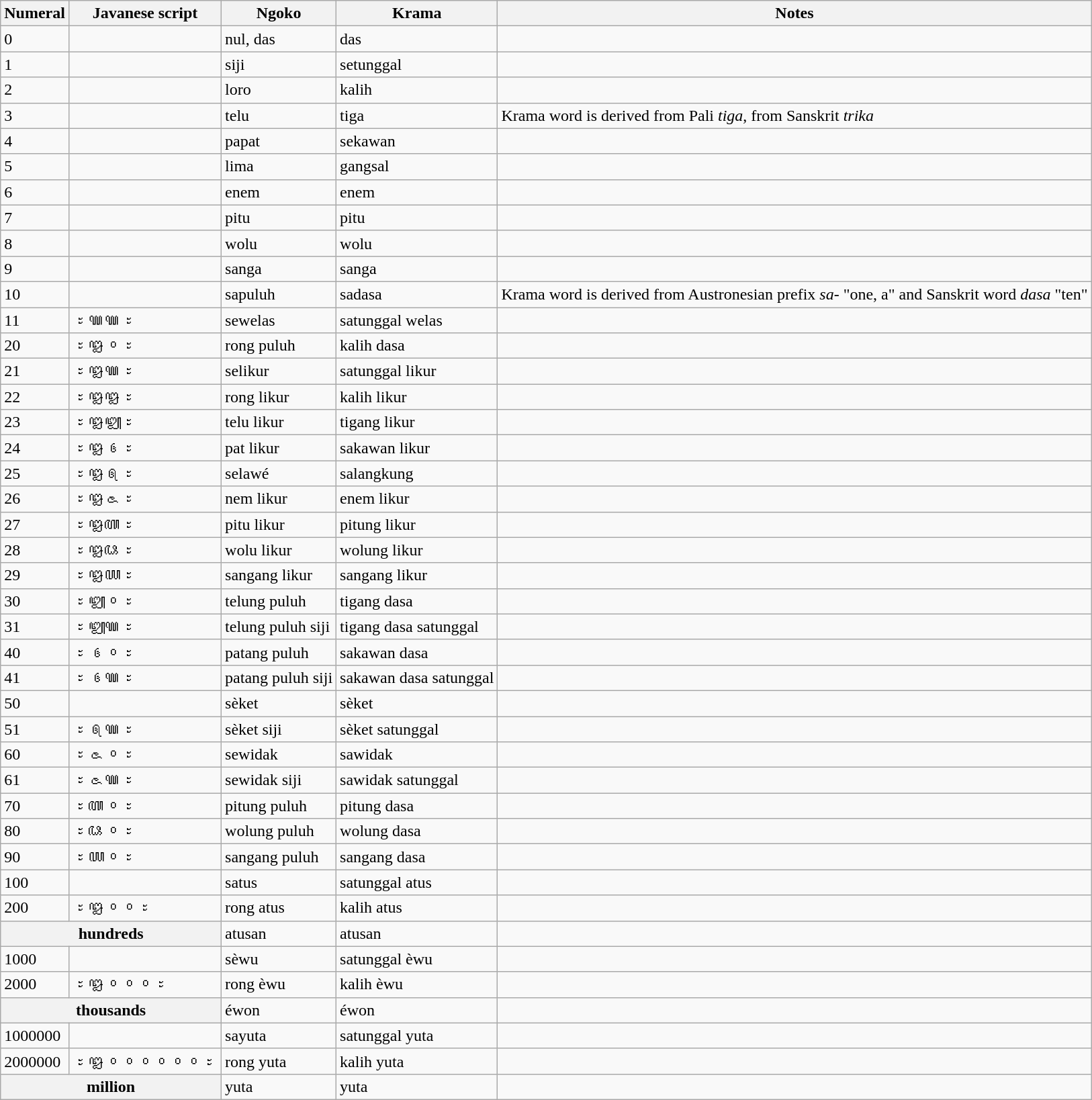<table class="wikitable">
<tr>
<th>Numeral</th>
<th>Javanese script</th>
<th>Ngoko</th>
<th>Krama</th>
<th>Notes</th>
</tr>
<tr>
<td>0</td>
<td></td>
<td>nul, das</td>
<td>das</td>
<td></td>
</tr>
<tr>
<td>1</td>
<td></td>
<td>siji</td>
<td>setunggal</td>
<td></td>
</tr>
<tr>
<td>2</td>
<td></td>
<td>loro</td>
<td>kalih</td>
<td></td>
</tr>
<tr>
<td>3</td>
<td></td>
<td>telu</td>
<td>tiga</td>
<td>Krama word is derived from Pali <em>tiga</em>, from Sanskrit <em>trika</em></td>
</tr>
<tr>
<td>4</td>
<td></td>
<td>papat</td>
<td>sekawan</td>
<td></td>
</tr>
<tr>
<td>5</td>
<td></td>
<td>lima</td>
<td>gangsal</td>
<td></td>
</tr>
<tr>
<td>6</td>
<td></td>
<td>enem</td>
<td>enem</td>
<td></td>
</tr>
<tr>
<td>7</td>
<td></td>
<td>pitu</td>
<td>pitu</td>
<td></td>
</tr>
<tr>
<td>8</td>
<td></td>
<td>wolu</td>
<td>wolu</td>
<td></td>
</tr>
<tr>
<td>9</td>
<td></td>
<td>sanga</td>
<td>sanga</td>
<td></td>
</tr>
<tr>
<td>10</td>
<td></td>
<td>sapuluh</td>
<td>sadasa</td>
<td>Krama word is derived from Austronesian prefix <em>sa-</em> "one, a" and Sanskrit word <em>dasa</em> "ten"</td>
</tr>
<tr>
<td>11</td>
<td>꧇꧑꧑꧇</td>
<td>sewelas</td>
<td>satunggal welas</td>
<td></td>
</tr>
<tr>
<td>20</td>
<td>꧇꧒꧐꧇</td>
<td>rong puluh</td>
<td>kalih dasa</td>
<td></td>
</tr>
<tr>
<td>21</td>
<td>꧇꧒꧑꧇</td>
<td>selikur</td>
<td>satunggal likur</td>
<td></td>
</tr>
<tr>
<td>22</td>
<td>꧇꧒꧒꧇</td>
<td>rong likur</td>
<td>kalih likur</td>
<td></td>
</tr>
<tr>
<td>23</td>
<td>꧇꧒꧓꧇</td>
<td>telu likur</td>
<td>tigang likur</td>
<td></td>
</tr>
<tr>
<td>24</td>
<td>꧇꧒꧔꧇</td>
<td>pat likur</td>
<td>sakawan likur</td>
<td></td>
</tr>
<tr>
<td>25</td>
<td>꧇꧒꧕꧇</td>
<td>selawé</td>
<td>salangkung</td>
<td></td>
</tr>
<tr>
<td>26</td>
<td>꧇꧒꧖꧇</td>
<td>nem likur</td>
<td>enem likur</td>
<td></td>
</tr>
<tr>
<td>27</td>
<td>꧇꧒꧗꧇</td>
<td>pitu likur</td>
<td>pitung likur</td>
<td></td>
</tr>
<tr>
<td>28</td>
<td>꧇꧒꧘꧇</td>
<td>wolu likur</td>
<td>wolung likur</td>
<td></td>
</tr>
<tr>
<td>29</td>
<td>꧇꧒꧙꧇</td>
<td>sangang likur</td>
<td>sangang likur</td>
<td></td>
</tr>
<tr>
<td>30</td>
<td>꧇꧓꧐꧇</td>
<td>telung puluh</td>
<td>tigang dasa</td>
<td></td>
</tr>
<tr>
<td>31</td>
<td>꧇꧓꧑꧇</td>
<td>telung puluh siji</td>
<td>tigang dasa satunggal</td>
<td></td>
</tr>
<tr>
<td>40</td>
<td>꧇꧔꧐꧇</td>
<td>patang puluh</td>
<td>sakawan dasa</td>
<td></td>
</tr>
<tr>
<td>41</td>
<td>꧇꧔꧑꧇</td>
<td>patang puluh siji</td>
<td>sakawan dasa satunggal</td>
<td></td>
</tr>
<tr>
<td>50</td>
<td></td>
<td>sèket</td>
<td>sèket</td>
<td></td>
</tr>
<tr>
<td>51</td>
<td>꧇꧕꧑꧇</td>
<td>sèket siji</td>
<td>sèket satunggal</td>
<td></td>
</tr>
<tr>
<td>60</td>
<td>꧇꧖꧐꧇</td>
<td>sewidak</td>
<td>sawidak</td>
<td></td>
</tr>
<tr>
<td>61</td>
<td>꧇꧖꧑꧇</td>
<td>sewidak siji</td>
<td>sawidak satunggal</td>
<td></td>
</tr>
<tr>
<td>70</td>
<td>꧇꧗꧐꧇</td>
<td>pitung puluh</td>
<td>pitung dasa</td>
<td></td>
</tr>
<tr>
<td>80</td>
<td>꧇꧘꧐꧇</td>
<td>wolung puluh</td>
<td>wolung dasa</td>
<td></td>
</tr>
<tr>
<td>90</td>
<td>꧇꧙꧐꧇</td>
<td>sangang puluh</td>
<td>sangang dasa</td>
<td></td>
</tr>
<tr>
<td>100</td>
<td></td>
<td>satus</td>
<td>satunggal atus</td>
<td></td>
</tr>
<tr>
<td>200</td>
<td>꧇꧒꧐꧐꧇</td>
<td>rong atus</td>
<td>kalih atus</td>
<td></td>
</tr>
<tr>
<th colspan="2">hundreds</th>
<td>atusan</td>
<td>atusan</td>
<td></td>
</tr>
<tr>
<td>1000</td>
<td></td>
<td>sèwu</td>
<td>satunggal èwu</td>
<td></td>
</tr>
<tr>
<td>2000</td>
<td>꧇꧒꧐꧐꧐꧇</td>
<td>rong èwu</td>
<td>kalih èwu</td>
<td></td>
</tr>
<tr>
<th colspan="2">thousands</th>
<td>éwon</td>
<td>éwon</td>
<td></td>
</tr>
<tr>
<td>1000000</td>
<td></td>
<td>sayuta</td>
<td>satunggal yuta</td>
<td></td>
</tr>
<tr>
<td>2000000</td>
<td>꧇꧒꧐꧐꧐꧐꧐꧐꧇</td>
<td>rong yuta</td>
<td>kalih yuta</td>
<td></td>
</tr>
<tr>
<th colspan="2">million</th>
<td>yuta</td>
<td>yuta</td>
<td></td>
</tr>
</table>
